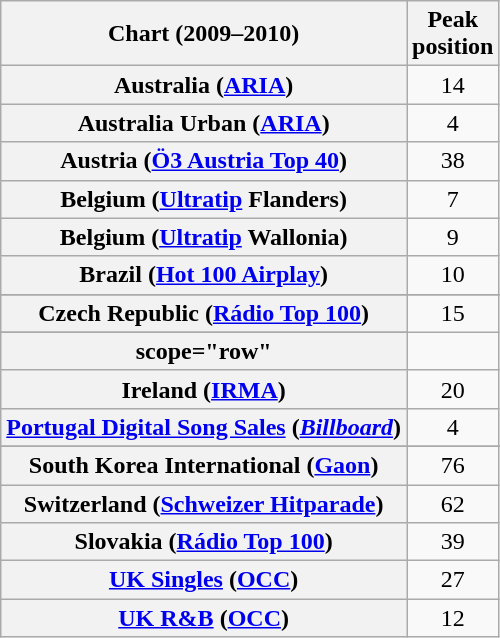<table class="wikitable sortable plainrowheaders" style="text-align:center">
<tr>
<th scope="col">Chart (2009–2010)</th>
<th scope="col">Peak<br>position</th>
</tr>
<tr>
<th scope="row">Australia (<a href='#'>ARIA</a>)</th>
<td align="center">14</td>
</tr>
<tr>
<th scope="row">Australia Urban (<a href='#'>ARIA</a>)</th>
<td align="center">4</td>
</tr>
<tr>
<th scope="row">Austria (<a href='#'>Ö3 Austria Top 40</a>)</th>
<td align="center">38</td>
</tr>
<tr>
<th scope="row">Belgium (<a href='#'>Ultratip</a> Flanders)</th>
<td align="center">7</td>
</tr>
<tr>
<th scope="row">Belgium (<a href='#'>Ultratip</a> Wallonia)</th>
<td align="center">9</td>
</tr>
<tr>
<th scope="row">Brazil (<a href='#'>Hot 100 Airplay</a>)</th>
<td style="text-align:center;">10</td>
</tr>
<tr>
</tr>
<tr>
<th scope="row">Czech Republic (<a href='#'>Rádio Top 100</a>)</th>
<td align="center">15</td>
</tr>
<tr>
</tr>
<tr>
<th>scope="row"</th>
</tr>
<tr>
<th scope="row">Ireland (<a href='#'>IRMA</a>)</th>
<td align="center">20</td>
</tr>
<tr>
<th scope="row"><a href='#'>Portugal Digital Song Sales</a> (<em><a href='#'>Billboard</a></em>)</th>
<td style="text-align:center;">4</td>
</tr>
<tr>
</tr>
<tr>
<th scope="row">South Korea International (<a href='#'>Gaon</a>)</th>
<td style="text-align:center;">76</td>
</tr>
<tr>
<th scope="row">Switzerland (<a href='#'>Schweizer Hitparade</a>)</th>
<td align="center">62</td>
</tr>
<tr>
<th scope="row">Slovakia (<a href='#'>Rádio Top 100</a>)</th>
<td align="center">39</td>
</tr>
<tr>
<th scope="row"><a href='#'>UK Singles</a> (<a href='#'>OCC</a>)</th>
<td align="center">27</td>
</tr>
<tr>
<th scope="row"><a href='#'>UK R&B</a> (<a href='#'>OCC</a>)</th>
<td align="center">12</td>
</tr>
</table>
